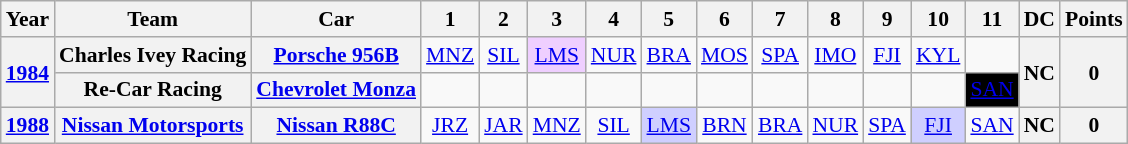<table class="wikitable" style="text-align:center; font-size:90%">
<tr>
<th>Year</th>
<th>Team</th>
<th>Car</th>
<th>1</th>
<th>2</th>
<th>3</th>
<th>4</th>
<th>5</th>
<th>6</th>
<th>7</th>
<th>8</th>
<th>9</th>
<th>10</th>
<th>11</th>
<th>DC</th>
<th>Points</th>
</tr>
<tr>
<th rowspan=2><a href='#'>1984</a></th>
<th> Charles Ivey Racing</th>
<th><a href='#'>Porsche 956B</a></th>
<td><a href='#'>MNZ</a></td>
<td><a href='#'>SIL</a></td>
<td style="background:#efcfff;"><a href='#'>LMS</a><br></td>
<td><a href='#'>NUR</a></td>
<td><a href='#'>BRA</a></td>
<td><a href='#'>MOS</a></td>
<td><a href='#'>SPA</a></td>
<td><a href='#'>IMO</a></td>
<td><a href='#'>FJI</a></td>
<td><a href='#'>KYL</a></td>
<td></td>
<th rowspan=2>NC</th>
<th rowspan=2>0</th>
</tr>
<tr>
<th> Re-Car Racing</th>
<th><a href='#'>Chevrolet Monza</a></th>
<td></td>
<td></td>
<td></td>
<td></td>
<td></td>
<td></td>
<td></td>
<td></td>
<td></td>
<td></td>
<td style="background:#000000; color:white"><a href='#'>SAN</a><br></td>
</tr>
<tr>
<th><a href='#'>1988</a></th>
<th> <a href='#'>Nissan Motorsports</a></th>
<th><a href='#'>Nissan R88C</a></th>
<td><a href='#'>JRZ</a></td>
<td><a href='#'>JAR</a></td>
<td><a href='#'>MNZ</a></td>
<td><a href='#'>SIL</a></td>
<td style="background:#cfcfff;"><a href='#'>LMS</a><br></td>
<td><a href='#'>BRN</a></td>
<td><a href='#'>BRA</a></td>
<td><a href='#'>NUR</a></td>
<td><a href='#'>SPA</a></td>
<td style="background:#cfcfff;"><a href='#'>FJI</a><br></td>
<td><a href='#'>SAN</a></td>
<th>NC</th>
<th>0</th>
</tr>
</table>
